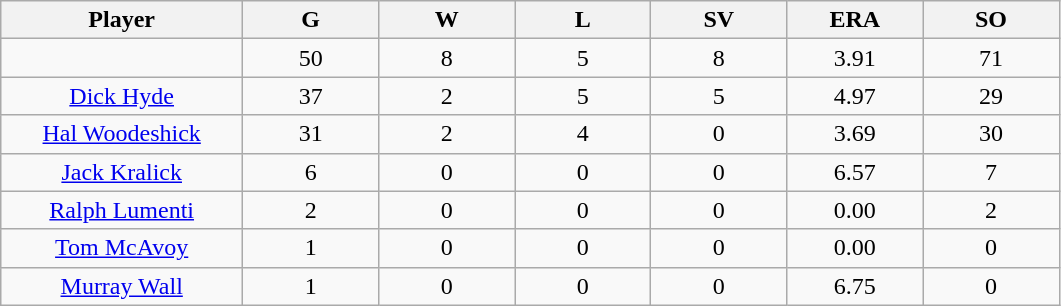<table class="wikitable sortable">
<tr>
<th bgcolor="#DDDDFF" width="16%">Player</th>
<th bgcolor="#DDDDFF" width="9%">G</th>
<th bgcolor="#DDDDFF" width="9%">W</th>
<th bgcolor="#DDDDFF" width="9%">L</th>
<th bgcolor="#DDDDFF" width="9%">SV</th>
<th bgcolor="#DDDDFF" width="9%">ERA</th>
<th bgcolor="#DDDDFF" width="9%">SO</th>
</tr>
<tr align="center">
<td></td>
<td>50</td>
<td>8</td>
<td>5</td>
<td>8</td>
<td>3.91</td>
<td>71</td>
</tr>
<tr align="center">
<td><a href='#'>Dick Hyde</a></td>
<td>37</td>
<td>2</td>
<td>5</td>
<td>5</td>
<td>4.97</td>
<td>29</td>
</tr>
<tr align=center>
<td><a href='#'>Hal Woodeshick</a></td>
<td>31</td>
<td>2</td>
<td>4</td>
<td>0</td>
<td>3.69</td>
<td>30</td>
</tr>
<tr align=center>
<td><a href='#'>Jack Kralick</a></td>
<td>6</td>
<td>0</td>
<td>0</td>
<td>0</td>
<td>6.57</td>
<td>7</td>
</tr>
<tr align=center>
<td><a href='#'>Ralph Lumenti</a></td>
<td>2</td>
<td>0</td>
<td>0</td>
<td>0</td>
<td>0.00</td>
<td>2</td>
</tr>
<tr align=center>
<td><a href='#'>Tom McAvoy</a></td>
<td>1</td>
<td>0</td>
<td>0</td>
<td>0</td>
<td>0.00</td>
<td>0</td>
</tr>
<tr align=center>
<td><a href='#'>Murray Wall</a></td>
<td>1</td>
<td>0</td>
<td>0</td>
<td>0</td>
<td>6.75</td>
<td>0</td>
</tr>
</table>
